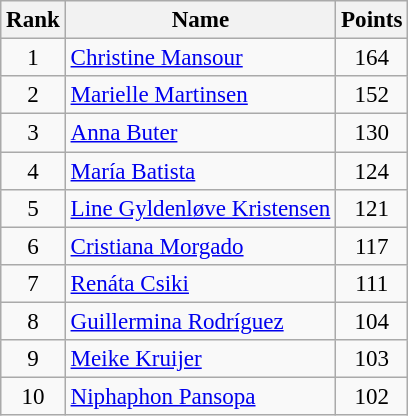<table class="wikitable sortable" style="text-align: center; font-size: 96%;">
<tr>
<th>Rank</th>
<th>Name</th>
<th>Points</th>
</tr>
<tr>
<td>1</td>
<td style="text-align: left;"> <a href='#'>Christine Mansour</a></td>
<td>164</td>
</tr>
<tr>
<td>2</td>
<td style="text-align: left;"> <a href='#'>Marielle Martinsen</a></td>
<td>152</td>
</tr>
<tr>
<td>3</td>
<td style="text-align: left;"> <a href='#'>Anna Buter</a></td>
<td>130</td>
</tr>
<tr>
<td>4</td>
<td style="text-align: left;"> <a href='#'>María Batista</a></td>
<td>124</td>
</tr>
<tr>
<td>5</td>
<td style="text-align: left;"> <a href='#'>Line Gyldenløve Kristensen</a></td>
<td>121</td>
</tr>
<tr>
<td>6</td>
<td style="text-align: left;"> <a href='#'>Cristiana Morgado</a></td>
<td>117</td>
</tr>
<tr>
<td>7</td>
<td style="text-align: left;"> <a href='#'>Renáta Csiki</a></td>
<td>111</td>
</tr>
<tr>
<td>8</td>
<td style="text-align: left;"> <a href='#'>Guillermina Rodríguez</a></td>
<td>104</td>
</tr>
<tr>
<td>9</td>
<td style="text-align: left;"> <a href='#'>Meike Kruijer</a></td>
<td>103</td>
</tr>
<tr>
<td>10</td>
<td style="text-align: left;"> <a href='#'>Niphaphon Pansopa</a></td>
<td>102</td>
</tr>
</table>
